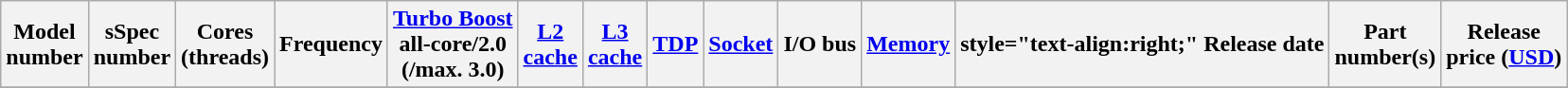<table class="wikitable sortable">
<tr>
<th>Model<br>number</th>
<th>sSpec<br>number</th>
<th>Cores<br>(threads)</th>
<th>Frequency</th>
<th><a href='#'>Turbo Boost</a><br>all-core/2.0<br>(/max. 3.0)</th>
<th><a href='#'>L2<br>cache</a></th>
<th><a href='#'>L3<br>cache</a></th>
<th><a href='#'>TDP</a></th>
<th><a href='#'>Socket</a></th>
<th>I/O bus</th>
<th><a href='#'>Memory</a></th>
<th>style="text-align:right;"  Release date</th>
<th>Part<br>number(s)</th>
<th>Release<br>price (<a href='#'>USD</a>)<br></th>
</tr>
<tr>
</tr>
</table>
